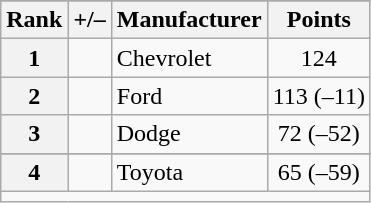<table class="wikitable">
<tr>
</tr>
<tr>
<th scope="col">Rank</th>
<th scope="col">+/–</th>
<th scope="col">Manufacturer</th>
<th scope="col">Points</th>
</tr>
<tr>
<th scope="row">1</th>
<td align="left"></td>
<td>Chevrolet</td>
<td style="text-align:center;">124</td>
</tr>
<tr>
<th scope="row">2</th>
<td align="left"></td>
<td>Ford</td>
<td style="text-align:center;">113 (–11)</td>
</tr>
<tr>
<th scope="row">3</th>
<td align="left"></td>
<td>Dodge</td>
<td style="text-align:center;">72 (–52)</td>
</tr>
<tr class="sortbottom">
</tr>
<tr>
<th scope="row">4</th>
<td align="left"></td>
<td>Toyota</td>
<td style="text-align:center;">65 (–59)</td>
</tr>
<tr class="sortbottom">
<td colspan="9"></td>
</tr>
</table>
